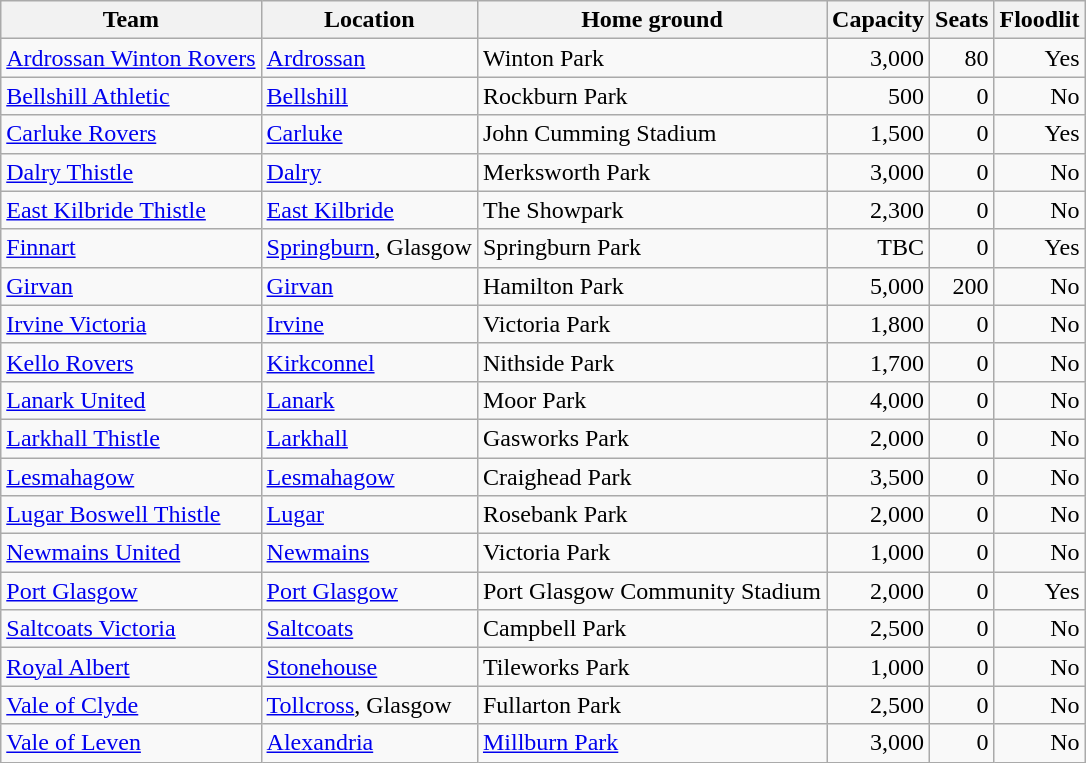<table class="wikitable sortable">
<tr>
<th>Team</th>
<th>Location</th>
<th>Home ground</th>
<th data-sort-type="number">Capacity</th>
<th data-sort-type="number">Seats</th>
<th>Floodlit</th>
</tr>
<tr>
<td><a href='#'>Ardrossan Winton Rovers</a></td>
<td><a href='#'>Ardrossan</a></td>
<td>Winton Park</td>
<td align=right>3,000</td>
<td align=right>80</td>
<td align=right>Yes</td>
</tr>
<tr>
<td><a href='#'>Bellshill Athletic</a></td>
<td><a href='#'>Bellshill</a></td>
<td>Rockburn Park</td>
<td align=right>500</td>
<td align=right>0</td>
<td align=right>No</td>
</tr>
<tr>
<td><a href='#'>Carluke Rovers</a></td>
<td><a href='#'>Carluke</a></td>
<td>John Cumming Stadium</td>
<td align=right>1,500</td>
<td align=right>0</td>
<td align=right>Yes</td>
</tr>
<tr>
<td><a href='#'>Dalry Thistle</a></td>
<td><a href='#'>Dalry</a></td>
<td>Merksworth Park</td>
<td align=right>3,000</td>
<td align=right>0</td>
<td align=right>No</td>
</tr>
<tr>
<td><a href='#'>East Kilbride Thistle</a></td>
<td><a href='#'>East Kilbride</a></td>
<td>The Showpark</td>
<td align=right>2,300</td>
<td align=right>0</td>
<td align=right>No</td>
</tr>
<tr>
<td><a href='#'>Finnart</a></td>
<td><a href='#'>Springburn</a>, Glasgow</td>
<td>Springburn Park</td>
<td align=right>TBC</td>
<td align=right>0</td>
<td align=right>Yes</td>
</tr>
<tr>
<td><a href='#'>Girvan</a> </td>
<td><a href='#'>Girvan</a></td>
<td>Hamilton Park</td>
<td align=right>5,000</td>
<td align=right>200</td>
<td align=right>No</td>
</tr>
<tr>
<td><a href='#'>Irvine Victoria</a></td>
<td><a href='#'>Irvine</a></td>
<td>Victoria Park</td>
<td align=right>1,800</td>
<td align=right>0</td>
<td align=right>No</td>
</tr>
<tr>
<td><a href='#'>Kello Rovers</a></td>
<td><a href='#'>Kirkconnel</a></td>
<td>Nithside Park</td>
<td align=right>1,700</td>
<td align=right>0</td>
<td align=right>No</td>
</tr>
<tr>
<td><a href='#'>Lanark United</a></td>
<td><a href='#'>Lanark</a></td>
<td>Moor Park</td>
<td align=right>4,000</td>
<td align=right>0</td>
<td align=right>No</td>
</tr>
<tr>
<td><a href='#'>Larkhall Thistle</a></td>
<td><a href='#'>Larkhall</a></td>
<td>Gasworks Park</td>
<td align=right>2,000</td>
<td align=right>0</td>
<td align=right>No</td>
</tr>
<tr>
<td><a href='#'>Lesmahagow</a></td>
<td><a href='#'>Lesmahagow</a></td>
<td>Craighead Park</td>
<td align=right>3,500</td>
<td align=right>0</td>
<td align=right>No</td>
</tr>
<tr>
<td><a href='#'>Lugar Boswell Thistle</a></td>
<td><a href='#'>Lugar</a></td>
<td>Rosebank Park</td>
<td align=right>2,000</td>
<td align=right>0</td>
<td align=right>No</td>
</tr>
<tr>
<td><a href='#'>Newmains United</a></td>
<td><a href='#'>Newmains</a></td>
<td>Victoria Park</td>
<td align=right>1,000</td>
<td align=right>0</td>
<td align=right>No</td>
</tr>
<tr>
<td><a href='#'>Port Glasgow</a></td>
<td><a href='#'>Port Glasgow</a></td>
<td>Port Glasgow Community Stadium</td>
<td align=right>2,000</td>
<td align=right>0</td>
<td align=right>Yes</td>
</tr>
<tr>
<td><a href='#'>Saltcoats Victoria</a></td>
<td><a href='#'>Saltcoats</a></td>
<td>Campbell Park</td>
<td align=right>2,500</td>
<td align=right>0</td>
<td align=right>No</td>
</tr>
<tr>
<td><a href='#'>Royal Albert</a></td>
<td><a href='#'>Stonehouse</a></td>
<td>Tileworks Park</td>
<td align=right>1,000</td>
<td align=right>0</td>
<td align=right>No</td>
</tr>
<tr>
<td><a href='#'>Vale of Clyde</a></td>
<td><a href='#'>Tollcross</a>, Glasgow</td>
<td>Fullarton Park</td>
<td align=right>2,500</td>
<td align=right>0</td>
<td align=right>No</td>
</tr>
<tr>
<td><a href='#'>Vale of Leven</a></td>
<td><a href='#'>Alexandria</a></td>
<td><a href='#'>Millburn Park</a></td>
<td align=right>3,000</td>
<td align=right>0</td>
<td align=right>No</td>
</tr>
</table>
